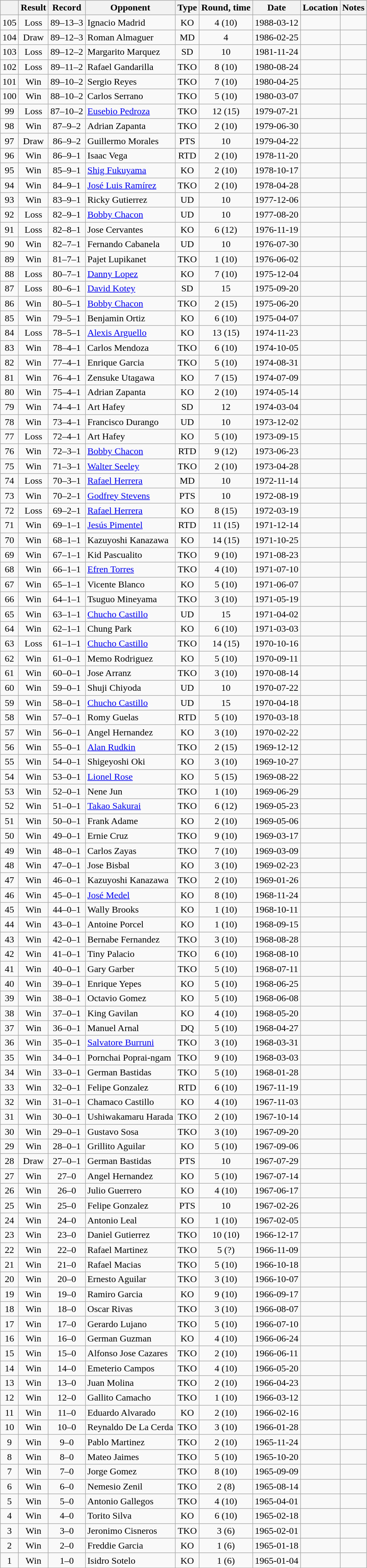<table class=wikitable style=text-align:center>
<tr>
<th></th>
<th>Result</th>
<th>Record</th>
<th>Opponent</th>
<th>Type</th>
<th>Round, time</th>
<th>Date</th>
<th>Location</th>
<th>Notes</th>
</tr>
<tr>
<td>105</td>
<td>Loss</td>
<td>89–13–3</td>
<td align=left>Ignacio Madrid</td>
<td>KO</td>
<td>4 (10)</td>
<td>1988-03-12</td>
<td align=left></td>
<td align=left></td>
</tr>
<tr>
<td>104</td>
<td>Draw</td>
<td>89–12–3</td>
<td align=left>Roman Almaguer</td>
<td>MD</td>
<td>4</td>
<td>1986-02-25</td>
<td align=left></td>
<td align=left></td>
</tr>
<tr>
<td>103</td>
<td>Loss</td>
<td>89–12–2</td>
<td align=left>Margarito Marquez</td>
<td>SD</td>
<td>10</td>
<td>1981-11-24</td>
<td align=left></td>
<td align=left></td>
</tr>
<tr>
<td>102</td>
<td>Loss</td>
<td>89–11–2</td>
<td align=left>Rafael Gandarilla</td>
<td>TKO</td>
<td>8 (10)</td>
<td>1980-08-24</td>
<td align=left></td>
<td align=left></td>
</tr>
<tr>
<td>101</td>
<td>Win</td>
<td>89–10–2</td>
<td align=left>Sergio Reyes</td>
<td>TKO</td>
<td>7 (10)</td>
<td>1980-04-25</td>
<td align=left></td>
<td align=left></td>
</tr>
<tr>
<td>100</td>
<td>Win</td>
<td>88–10–2</td>
<td align=left>Carlos Serrano</td>
<td>TKO</td>
<td>5 (10)</td>
<td>1980-03-07</td>
<td align=left></td>
<td align=left></td>
</tr>
<tr>
<td>99</td>
<td>Loss</td>
<td>87–10–2</td>
<td align=left><a href='#'>Eusebio Pedroza</a></td>
<td>TKO</td>
<td>12 (15)</td>
<td>1979-07-21</td>
<td align=left></td>
<td align=left></td>
</tr>
<tr>
<td>98</td>
<td>Win</td>
<td>87–9–2</td>
<td align=left>Adrian Zapanta</td>
<td>TKO</td>
<td>2 (10)</td>
<td>1979-06-30</td>
<td align=left></td>
<td align=left></td>
</tr>
<tr>
<td>97</td>
<td>Draw</td>
<td>86–9–2</td>
<td align=left>Guillermo Morales</td>
<td>PTS</td>
<td>10</td>
<td>1979-04-22</td>
<td align=left></td>
<td align=left></td>
</tr>
<tr>
<td>96</td>
<td>Win</td>
<td>86–9–1</td>
<td align=left>Isaac Vega</td>
<td>RTD</td>
<td>2 (10)</td>
<td>1978-11-20</td>
<td align=left></td>
<td align=left></td>
</tr>
<tr>
<td>95</td>
<td>Win</td>
<td>85–9–1</td>
<td align=left><a href='#'>Shig Fukuyama</a></td>
<td>KO</td>
<td>2 (10)</td>
<td>1978-10-17</td>
<td align=left></td>
<td align=left></td>
</tr>
<tr>
<td>94</td>
<td>Win</td>
<td>84–9–1</td>
<td align=left><a href='#'>José Luis Ramírez</a></td>
<td>TKO</td>
<td>2 (10)</td>
<td>1978-04-28</td>
<td align=left></td>
<td align=left></td>
</tr>
<tr>
<td>93</td>
<td>Win</td>
<td>83–9–1</td>
<td align=left>Ricky Gutierrez</td>
<td>UD</td>
<td>10</td>
<td>1977-12-06</td>
<td align=left></td>
<td align=left></td>
</tr>
<tr>
<td>92</td>
<td>Loss</td>
<td>82–9–1</td>
<td align=left><a href='#'>Bobby Chacon</a></td>
<td>UD</td>
<td>10</td>
<td>1977-08-20</td>
<td align=left></td>
<td align=left></td>
</tr>
<tr>
<td>91</td>
<td>Loss</td>
<td>82–8–1</td>
<td align=left>Jose Cervantes</td>
<td>KO</td>
<td>6 (12)</td>
<td>1976-11-19</td>
<td align=left></td>
<td align=left></td>
</tr>
<tr>
<td>90</td>
<td>Win</td>
<td>82–7–1</td>
<td align=left>Fernando Cabanela</td>
<td>UD</td>
<td>10</td>
<td>1976-07-30</td>
<td align=left></td>
<td align=left></td>
</tr>
<tr>
<td>89</td>
<td>Win</td>
<td>81–7–1</td>
<td align=left>Pajet Lupikanet</td>
<td>TKO</td>
<td>1 (10)</td>
<td>1976-06-02</td>
<td align=left></td>
<td align=left></td>
</tr>
<tr>
<td>88</td>
<td>Loss</td>
<td>80–7–1</td>
<td align=left><a href='#'>Danny Lopez</a></td>
<td>KO</td>
<td>7 (10)</td>
<td>1975-12-04</td>
<td align=left></td>
<td align=left></td>
</tr>
<tr>
<td>87</td>
<td>Loss</td>
<td>80–6–1</td>
<td align=left><a href='#'>David Kotey</a></td>
<td>SD</td>
<td>15</td>
<td>1975-09-20</td>
<td align=left></td>
<td align=left></td>
</tr>
<tr>
<td>86</td>
<td>Win</td>
<td>80–5–1</td>
<td align=left><a href='#'>Bobby Chacon</a></td>
<td>TKO</td>
<td>2 (15)</td>
<td>1975-06-20</td>
<td align=left></td>
<td align=left></td>
</tr>
<tr>
<td>85</td>
<td>Win</td>
<td>79–5–1</td>
<td align=left>Benjamin Ortiz</td>
<td>KO</td>
<td>6 (10)</td>
<td>1975-04-07</td>
<td align=left></td>
<td align=left></td>
</tr>
<tr>
<td>84</td>
<td>Loss</td>
<td>78–5–1</td>
<td align=left><a href='#'>Alexis Arguello</a></td>
<td>KO</td>
<td>13 (15)</td>
<td>1974-11-23</td>
<td align=left></td>
<td align=left></td>
</tr>
<tr>
<td>83</td>
<td>Win</td>
<td>78–4–1</td>
<td align=left>Carlos Mendoza</td>
<td>TKO</td>
<td>6 (10)</td>
<td>1974-10-05</td>
<td align=left></td>
<td align=left></td>
</tr>
<tr>
<td>82</td>
<td>Win</td>
<td>77–4–1</td>
<td align=left>Enrique Garcia</td>
<td>TKO</td>
<td>5 (10)</td>
<td>1974-08-31</td>
<td align=left></td>
<td align=left></td>
</tr>
<tr>
<td>81</td>
<td>Win</td>
<td>76–4–1</td>
<td align=left>Zensuke Utagawa</td>
<td>KO</td>
<td>7 (15)</td>
<td>1974-07-09</td>
<td align=left></td>
<td align=left></td>
</tr>
<tr>
<td>80</td>
<td>Win</td>
<td>75–4–1</td>
<td align=left>Adrian Zapanta</td>
<td>KO</td>
<td>2 (10)</td>
<td>1974-05-14</td>
<td align=left></td>
<td align=left></td>
</tr>
<tr>
<td>79</td>
<td>Win</td>
<td>74–4–1</td>
<td align=left>Art Hafey</td>
<td>SD</td>
<td>12</td>
<td>1974-03-04</td>
<td align=left></td>
<td align=left></td>
</tr>
<tr>
<td>78</td>
<td>Win</td>
<td>73–4–1</td>
<td align=left>Francisco Durango</td>
<td>UD</td>
<td>10</td>
<td>1973-12-02</td>
<td align=left></td>
<td align=left></td>
</tr>
<tr>
<td>77</td>
<td>Loss</td>
<td>72–4–1</td>
<td align=left>Art Hafey</td>
<td>KO</td>
<td>5 (10)</td>
<td>1973-09-15</td>
<td align=left></td>
<td align=left></td>
</tr>
<tr>
<td>76</td>
<td>Win</td>
<td>72–3–1</td>
<td align=left><a href='#'>Bobby Chacon</a></td>
<td>RTD</td>
<td>9 (12)</td>
<td>1973-06-23</td>
<td align=left></td>
<td align=left></td>
</tr>
<tr>
<td>75</td>
<td>Win</td>
<td>71–3–1</td>
<td align=left><a href='#'>Walter Seeley</a></td>
<td>TKO</td>
<td>2 (10)</td>
<td>1973-04-28</td>
<td align=left></td>
<td align=left></td>
</tr>
<tr>
<td>74</td>
<td>Loss</td>
<td>70–3–1</td>
<td align=left><a href='#'>Rafael Herrera</a></td>
<td>MD</td>
<td>10</td>
<td>1972-11-14</td>
<td align=left></td>
<td align=left></td>
</tr>
<tr>
<td>73</td>
<td>Win</td>
<td>70–2–1</td>
<td align=left><a href='#'>Godfrey Stevens</a></td>
<td>PTS</td>
<td>10</td>
<td>1972-08-19</td>
<td align=left></td>
<td align=left></td>
</tr>
<tr>
<td>72</td>
<td>Loss</td>
<td>69–2–1</td>
<td align=left><a href='#'>Rafael Herrera</a></td>
<td>KO</td>
<td>8 (15)</td>
<td>1972-03-19</td>
<td align=left></td>
<td align=left></td>
</tr>
<tr>
<td>71</td>
<td>Win</td>
<td>69–1–1</td>
<td align=left><a href='#'>Jesús Pimentel</a></td>
<td>RTD</td>
<td>11 (15)</td>
<td>1971-12-14</td>
<td align=left></td>
<td align=left></td>
</tr>
<tr>
<td>70</td>
<td>Win</td>
<td>68–1–1</td>
<td align=left>Kazuyoshi Kanazawa</td>
<td>KO</td>
<td>14 (15)</td>
<td>1971-10-25</td>
<td align=left></td>
<td align=left></td>
</tr>
<tr>
<td>69</td>
<td>Win</td>
<td>67–1–1</td>
<td align=left>Kid Pascualito</td>
<td>TKO</td>
<td>9 (10)</td>
<td>1971-08-23</td>
<td align=left></td>
<td align=left></td>
</tr>
<tr>
<td>68</td>
<td>Win</td>
<td>66–1–1</td>
<td align=left><a href='#'>Efren Torres</a></td>
<td>TKO</td>
<td>4 (10)</td>
<td>1971-07-10</td>
<td align=left></td>
<td align=left></td>
</tr>
<tr>
<td>67</td>
<td>Win</td>
<td>65–1–1</td>
<td align=left>Vicente Blanco</td>
<td>KO</td>
<td>5 (10)</td>
<td>1971-06-07</td>
<td align=left></td>
<td align=left></td>
</tr>
<tr>
<td>66</td>
<td>Win</td>
<td>64–1–1</td>
<td align=left>Tsuguo Mineyama</td>
<td>TKO</td>
<td>3 (10)</td>
<td>1971-05-19</td>
<td align=left></td>
<td align=left></td>
</tr>
<tr>
<td>65</td>
<td>Win</td>
<td>63–1–1</td>
<td align=left><a href='#'>Chucho Castillo</a></td>
<td>UD</td>
<td>15</td>
<td>1971-04-02</td>
<td align=left></td>
<td align=left></td>
</tr>
<tr>
<td>64</td>
<td>Win</td>
<td>62–1–1</td>
<td align=left>Chung Park</td>
<td>KO</td>
<td>6 (10)</td>
<td>1971-03-03</td>
<td align=left></td>
<td align=left></td>
</tr>
<tr>
<td>63</td>
<td>Loss</td>
<td>61–1–1</td>
<td align=left><a href='#'>Chucho Castillo</a></td>
<td>TKO</td>
<td>14 (15)</td>
<td>1970-10-16</td>
<td align=left></td>
<td align=left></td>
</tr>
<tr>
<td>62</td>
<td>Win</td>
<td>61–0–1</td>
<td align=left>Memo Rodriguez</td>
<td>KO</td>
<td>5 (10)</td>
<td>1970-09-11</td>
<td align=left></td>
<td align=left></td>
</tr>
<tr>
<td>61</td>
<td>Win</td>
<td>60–0–1</td>
<td align=left>Jose Arranz</td>
<td>TKO</td>
<td>3 (10)</td>
<td>1970-08-14</td>
<td align=left></td>
<td align=left></td>
</tr>
<tr>
<td>60</td>
<td>Win</td>
<td>59–0–1</td>
<td align=left>Shuji Chiyoda</td>
<td>UD</td>
<td>10</td>
<td>1970-07-22</td>
<td align=left></td>
<td align=left></td>
</tr>
<tr>
<td>59</td>
<td>Win</td>
<td>58–0–1</td>
<td align=left><a href='#'>Chucho Castillo</a></td>
<td>UD</td>
<td>15</td>
<td>1970-04-18</td>
<td align=left></td>
<td align=left></td>
</tr>
<tr>
<td>58</td>
<td>Win</td>
<td>57–0–1</td>
<td align=left>Romy Guelas</td>
<td>RTD</td>
<td>5 (10)</td>
<td>1970-03-18</td>
<td align=left></td>
<td align=left></td>
</tr>
<tr>
<td>57</td>
<td>Win</td>
<td>56–0–1</td>
<td align=left>Angel Hernandez</td>
<td>KO</td>
<td>3 (10)</td>
<td>1970-02-22</td>
<td align=left></td>
<td align=left></td>
</tr>
<tr>
<td>56</td>
<td>Win</td>
<td>55–0–1</td>
<td align=left><a href='#'>Alan Rudkin</a></td>
<td>TKO</td>
<td>2 (15)</td>
<td>1969-12-12</td>
<td align=left></td>
<td align=left></td>
</tr>
<tr>
<td>55</td>
<td>Win</td>
<td>54–0–1</td>
<td align=left>Shigeyoshi Oki</td>
<td>KO</td>
<td>3 (10)</td>
<td>1969-10-27</td>
<td align=left></td>
<td align=left></td>
</tr>
<tr>
<td>54</td>
<td>Win</td>
<td>53–0–1</td>
<td align=left><a href='#'>Lionel Rose</a></td>
<td>KO</td>
<td>5 (15)</td>
<td>1969-08-22</td>
<td align=left></td>
<td align=left></td>
</tr>
<tr>
<td>53</td>
<td>Win</td>
<td>52–0–1</td>
<td align=left>Nene Jun</td>
<td>TKO</td>
<td>1 (10)</td>
<td>1969-06-29</td>
<td align=left></td>
<td align=left></td>
</tr>
<tr>
<td>52</td>
<td>Win</td>
<td>51–0–1</td>
<td align=left><a href='#'>Takao Sakurai</a></td>
<td>TKO</td>
<td>6 (12)</td>
<td>1969-05-23</td>
<td align=left></td>
<td align=left></td>
</tr>
<tr>
<td>51</td>
<td>Win</td>
<td>50–0–1</td>
<td align=left>Frank Adame</td>
<td>KO</td>
<td>2 (10)</td>
<td>1969-05-06</td>
<td align=left></td>
<td align=left></td>
</tr>
<tr>
<td>50</td>
<td>Win</td>
<td>49–0–1</td>
<td align=left>Ernie Cruz</td>
<td>TKO</td>
<td>9 (10)</td>
<td>1969-03-17</td>
<td align=left></td>
<td align=left></td>
</tr>
<tr>
<td>49</td>
<td>Win</td>
<td>48–0–1</td>
<td align=left>Carlos Zayas</td>
<td>TKO</td>
<td>7 (10)</td>
<td>1969-03-09</td>
<td align=left></td>
<td align=left></td>
</tr>
<tr>
<td>48</td>
<td>Win</td>
<td>47–0–1</td>
<td align=left>Jose Bisbal</td>
<td>KO</td>
<td>3 (10)</td>
<td>1969-02-23</td>
<td align=left></td>
<td align=left></td>
</tr>
<tr>
<td>47</td>
<td>Win</td>
<td>46–0–1</td>
<td align=left>Kazuyoshi Kanazawa</td>
<td>TKO</td>
<td>2 (10)</td>
<td>1969-01-26</td>
<td align=left></td>
<td align=left></td>
</tr>
<tr>
<td>46</td>
<td>Win</td>
<td>45–0–1</td>
<td align=left><a href='#'>José Medel</a></td>
<td>KO</td>
<td>8 (10)</td>
<td>1968-11-24</td>
<td align=left></td>
<td align=left></td>
</tr>
<tr>
<td>45</td>
<td>Win</td>
<td>44–0–1</td>
<td align=left>Wally Brooks</td>
<td>KO</td>
<td>1 (10)</td>
<td>1968-10-11</td>
<td align=left></td>
<td align=left></td>
</tr>
<tr>
<td>44</td>
<td>Win</td>
<td>43–0–1</td>
<td align=left>Antoine Porcel</td>
<td>KO</td>
<td>1 (10)</td>
<td>1968-09-15</td>
<td align=left></td>
<td align=left></td>
</tr>
<tr>
<td>43</td>
<td>Win</td>
<td>42–0–1</td>
<td align=left>Bernabe Fernandez</td>
<td>TKO</td>
<td>3 (10)</td>
<td>1968-08-28</td>
<td align=left></td>
<td align=left></td>
</tr>
<tr>
<td>42</td>
<td>Win</td>
<td>41–0–1</td>
<td align=left>Tiny Palacio</td>
<td>TKO</td>
<td>6 (10)</td>
<td>1968-08-10</td>
<td align=left></td>
<td align=left></td>
</tr>
<tr>
<td>41</td>
<td>Win</td>
<td>40–0–1</td>
<td align=left>Gary Garber</td>
<td>TKO</td>
<td>5 (10)</td>
<td>1968-07-11</td>
<td align=left></td>
<td align=left></td>
</tr>
<tr>
<td>40</td>
<td>Win</td>
<td>39–0–1</td>
<td align=left>Enrique Yepes</td>
<td>KO</td>
<td>5 (10)</td>
<td>1968-06-25</td>
<td align=left></td>
<td align=left></td>
</tr>
<tr>
<td>39</td>
<td>Win</td>
<td>38–0–1</td>
<td align=left>Octavio Gomez</td>
<td>KO</td>
<td>5 (10)</td>
<td>1968-06-08</td>
<td align=left></td>
<td align=left></td>
</tr>
<tr>
<td>38</td>
<td>Win</td>
<td>37–0–1</td>
<td align=left>King Gavilan</td>
<td>KO</td>
<td>4 (10)</td>
<td>1968-05-20</td>
<td align=left></td>
<td align=left></td>
</tr>
<tr>
<td>37</td>
<td>Win</td>
<td>36–0–1</td>
<td align=left>Manuel Arnal</td>
<td>DQ</td>
<td>5 (10)</td>
<td>1968-04-27</td>
<td align=left></td>
<td align=left></td>
</tr>
<tr>
<td>36</td>
<td>Win</td>
<td>35–0–1</td>
<td align=left><a href='#'>Salvatore Burruni</a></td>
<td>TKO</td>
<td>3 (10)</td>
<td>1968-03-31</td>
<td align=left></td>
<td align=left></td>
</tr>
<tr>
<td>35</td>
<td>Win</td>
<td>34–0–1</td>
<td align=left>Pornchai Poprai-ngam</td>
<td>TKO</td>
<td>9 (10)</td>
<td>1968-03-03</td>
<td align=left></td>
<td align=left></td>
</tr>
<tr>
<td>34</td>
<td>Win</td>
<td>33–0–1</td>
<td align=left>German Bastidas</td>
<td>TKO</td>
<td>5 (10)</td>
<td>1968-01-28</td>
<td align=left></td>
<td align=left></td>
</tr>
<tr>
<td>33</td>
<td>Win</td>
<td>32–0–1</td>
<td align=left>Felipe Gonzalez</td>
<td>RTD</td>
<td>6 (10)</td>
<td>1967-11-19</td>
<td align=left></td>
<td align=left></td>
</tr>
<tr>
<td>32</td>
<td>Win</td>
<td>31–0–1</td>
<td align=left>Chamaco Castillo</td>
<td>KO</td>
<td>4 (10)</td>
<td>1967-11-03</td>
<td align=left></td>
<td align=left></td>
</tr>
<tr>
<td>31</td>
<td>Win</td>
<td>30–0–1</td>
<td align=left>Ushiwakamaru Harada</td>
<td>TKO</td>
<td>2 (10)</td>
<td>1967-10-14</td>
<td align=left></td>
<td align=left></td>
</tr>
<tr>
<td>30</td>
<td>Win</td>
<td>29–0–1</td>
<td align=left>Gustavo Sosa</td>
<td>TKO</td>
<td>3 (10)</td>
<td>1967-09-20</td>
<td align=left></td>
<td align=left></td>
</tr>
<tr>
<td>29</td>
<td>Win</td>
<td>28–0–1</td>
<td align=left>Grillito Aguilar</td>
<td>KO</td>
<td>5 (10)</td>
<td>1967-09-06</td>
<td align=left></td>
<td align=left></td>
</tr>
<tr>
<td>28</td>
<td>Draw</td>
<td>27–0–1</td>
<td align=left>German Bastidas</td>
<td>PTS</td>
<td>10</td>
<td>1967-07-29</td>
<td align=left></td>
<td align=left></td>
</tr>
<tr>
<td>27</td>
<td>Win</td>
<td>27–0</td>
<td align=left>Angel Hernandez</td>
<td>KO</td>
<td>5 (10)</td>
<td>1967-07-14</td>
<td align=left></td>
<td align=left></td>
</tr>
<tr>
<td>26</td>
<td>Win</td>
<td>26–0</td>
<td align=left>Julio Guerrero</td>
<td>KO</td>
<td>4 (10)</td>
<td>1967-06-17</td>
<td align=left></td>
<td align=left></td>
</tr>
<tr>
<td>25</td>
<td>Win</td>
<td>25–0</td>
<td align=left>Felipe Gonzalez</td>
<td>PTS</td>
<td>10</td>
<td>1967-02-26</td>
<td align=left></td>
<td align=left></td>
</tr>
<tr>
<td>24</td>
<td>Win</td>
<td>24–0</td>
<td align=left>Antonio Leal</td>
<td>KO</td>
<td>1 (10)</td>
<td>1967-02-05</td>
<td align=left></td>
<td align=left></td>
</tr>
<tr>
<td>23</td>
<td>Win</td>
<td>23–0</td>
<td align=left>Daniel Gutierrez</td>
<td>TKO</td>
<td>10 (10)</td>
<td>1966-12-17</td>
<td align=left></td>
<td align=left></td>
</tr>
<tr>
<td>22</td>
<td>Win</td>
<td>22–0</td>
<td align=left>Rafael Martinez</td>
<td>TKO</td>
<td>5 (?)</td>
<td>1966-11-09</td>
<td align=left></td>
<td align=left></td>
</tr>
<tr>
<td>21</td>
<td>Win</td>
<td>21–0</td>
<td align=left>Rafael Macias</td>
<td>TKO</td>
<td>5 (10)</td>
<td>1966-10-18</td>
<td align=left></td>
<td align=left></td>
</tr>
<tr>
<td>20</td>
<td>Win</td>
<td>20–0</td>
<td align=left>Ernesto Aguilar</td>
<td>TKO</td>
<td>3 (10)</td>
<td>1966-10-07</td>
<td align=left></td>
<td align=left></td>
</tr>
<tr>
<td>19</td>
<td>Win</td>
<td>19–0</td>
<td align=left>Ramiro Garcia</td>
<td>KO</td>
<td>9 (10)</td>
<td>1966-09-17</td>
<td align=left></td>
<td align=left></td>
</tr>
<tr>
<td>18</td>
<td>Win</td>
<td>18–0</td>
<td align=left>Oscar Rivas</td>
<td>TKO</td>
<td>3 (10)</td>
<td>1966-08-07</td>
<td align=left></td>
<td align=left></td>
</tr>
<tr>
<td>17</td>
<td>Win</td>
<td>17–0</td>
<td align=left>Gerardo Lujano</td>
<td>TKO</td>
<td>5 (10)</td>
<td>1966-07-10</td>
<td align=left></td>
<td align=left></td>
</tr>
<tr>
<td>16</td>
<td>Win</td>
<td>16–0</td>
<td align=left>German Guzman</td>
<td>KO</td>
<td>4 (10)</td>
<td>1966-06-24</td>
<td align=left></td>
<td align=left></td>
</tr>
<tr>
<td>15</td>
<td>Win</td>
<td>15–0</td>
<td align=left>Alfonso Jose Cazares</td>
<td>TKO</td>
<td>2 (10)</td>
<td>1966-06-11</td>
<td align=left></td>
<td align=left></td>
</tr>
<tr>
<td>14</td>
<td>Win</td>
<td>14–0</td>
<td align=left>Emeterio Campos</td>
<td>TKO</td>
<td>4 (10)</td>
<td>1966-05-20</td>
<td align=left></td>
<td align=left></td>
</tr>
<tr>
<td>13</td>
<td>Win</td>
<td>13–0</td>
<td align=left>Juan Molina</td>
<td>TKO</td>
<td>2 (10)</td>
<td>1966-04-23</td>
<td align=left></td>
<td align=left></td>
</tr>
<tr>
<td>12</td>
<td>Win</td>
<td>12–0</td>
<td align=left>Gallito Camacho</td>
<td>TKO</td>
<td>1 (10)</td>
<td>1966-03-12</td>
<td align=left></td>
<td align=left></td>
</tr>
<tr>
<td>11</td>
<td>Win</td>
<td>11–0</td>
<td align=left>Eduardo Alvarado</td>
<td>KO</td>
<td>2 (10)</td>
<td>1966-02-16</td>
<td align=left></td>
<td align=left></td>
</tr>
<tr>
<td>10</td>
<td>Win</td>
<td>10–0</td>
<td align=left>Reynaldo De La Cerda</td>
<td>TKO</td>
<td>3 (10)</td>
<td>1966-01-28</td>
<td align=left></td>
<td align=left></td>
</tr>
<tr>
<td>9</td>
<td>Win</td>
<td>9–0</td>
<td align=left>Pablo Martinez</td>
<td>TKO</td>
<td>2 (10)</td>
<td>1965-11-24</td>
<td align=left></td>
<td align=left></td>
</tr>
<tr>
<td>8</td>
<td>Win</td>
<td>8–0</td>
<td align=left>Mateo Jaimes</td>
<td>TKO</td>
<td>5 (10)</td>
<td>1965-10-20</td>
<td align=left></td>
<td align=left></td>
</tr>
<tr>
<td>7</td>
<td>Win</td>
<td>7–0</td>
<td align=left>Jorge Gomez</td>
<td>TKO</td>
<td>8 (10)</td>
<td>1965-09-09</td>
<td align=left></td>
<td align=left></td>
</tr>
<tr>
<td>6</td>
<td>Win</td>
<td>6–0</td>
<td align=left>Nemesio Zenil</td>
<td>TKO</td>
<td>2 (8)</td>
<td>1965-08-14</td>
<td align=left></td>
<td align=left></td>
</tr>
<tr>
<td>5</td>
<td>Win</td>
<td>5–0</td>
<td align=left>Antonio Gallegos</td>
<td>TKO</td>
<td>4 (10)</td>
<td>1965-04-01</td>
<td align=left></td>
<td align=left></td>
</tr>
<tr>
<td>4</td>
<td>Win</td>
<td>4–0</td>
<td align=left>Torito Silva</td>
<td>KO</td>
<td>6 (10)</td>
<td>1965-02-18</td>
<td align=left></td>
<td align=left></td>
</tr>
<tr>
<td>3</td>
<td>Win</td>
<td>3–0</td>
<td align=left>Jeronimo Cisneros</td>
<td>TKO</td>
<td>3 (6)</td>
<td>1965-02-01</td>
<td align=left></td>
<td align=left></td>
</tr>
<tr>
<td>2</td>
<td>Win</td>
<td>2–0</td>
<td align=left>Freddie Garcia</td>
<td>KO</td>
<td>1 (6)</td>
<td>1965-01-18</td>
<td align=left></td>
<td align=left></td>
</tr>
<tr>
<td>1</td>
<td>Win</td>
<td>1–0</td>
<td align=left>Isidro Sotelo</td>
<td>KO</td>
<td>1 (6)</td>
<td>1965-01-04</td>
<td align=left></td>
<td align=left></td>
</tr>
</table>
